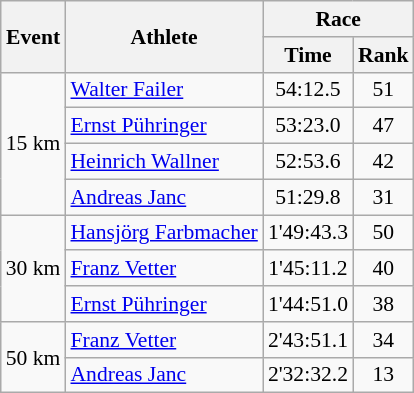<table class="wikitable" border="1" style="font-size:90%">
<tr>
<th rowspan=2>Event</th>
<th rowspan=2>Athlete</th>
<th colspan=2>Race</th>
</tr>
<tr>
<th>Time</th>
<th>Rank</th>
</tr>
<tr>
<td rowspan=4>15 km</td>
<td><a href='#'>Walter Failer</a></td>
<td align=center>54:12.5</td>
<td align=center>51</td>
</tr>
<tr>
<td><a href='#'>Ernst Pühringer</a></td>
<td align=center>53:23.0</td>
<td align=center>47</td>
</tr>
<tr>
<td><a href='#'>Heinrich Wallner</a></td>
<td align=center>52:53.6</td>
<td align=center>42</td>
</tr>
<tr>
<td><a href='#'>Andreas Janc</a></td>
<td align=center>51:29.8</td>
<td align=center>31</td>
</tr>
<tr>
<td rowspan=3>30 km</td>
<td><a href='#'>Hansjörg Farbmacher</a></td>
<td align=center>1'49:43.3</td>
<td align=center>50</td>
</tr>
<tr>
<td><a href='#'>Franz Vetter</a></td>
<td align=center>1'45:11.2</td>
<td align=center>40</td>
</tr>
<tr>
<td><a href='#'>Ernst Pühringer</a></td>
<td align=center>1'44:51.0</td>
<td align=center>38</td>
</tr>
<tr>
<td rowspan=2>50 km</td>
<td><a href='#'>Franz Vetter</a></td>
<td align=center>2'43:51.1</td>
<td align=center>34</td>
</tr>
<tr>
<td><a href='#'>Andreas Janc</a></td>
<td align=center>2'32:32.2</td>
<td align=center>13</td>
</tr>
</table>
